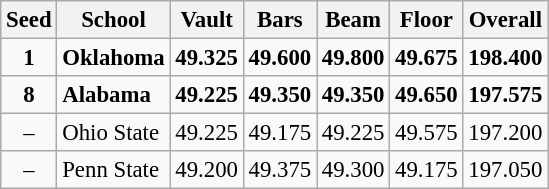<table class="wikitable" style="white-space:nowrap; font-size:95%; text-align:center">
<tr>
<th>Seed</th>
<th>School</th>
<th>Vault</th>
<th>Bars</th>
<th>Beam</th>
<th>Floor</th>
<th>Overall</th>
</tr>
<tr>
<td><strong>1</strong></td>
<td align=left><strong>Oklahoma</strong></td>
<td><strong>49.325</strong></td>
<td><strong>49.600</strong></td>
<td><strong>49.800</strong></td>
<td><strong>49.675</strong></td>
<td><strong>198.400</strong></td>
</tr>
<tr>
<td><strong>8</strong></td>
<td align=left><strong>Alabama</strong></td>
<td><strong>49.225</strong></td>
<td><strong>49.350</strong></td>
<td><strong>49.350</strong></td>
<td><strong>49.650</strong></td>
<td><strong>197.575</strong></td>
</tr>
<tr>
<td>–</td>
<td align=left>Ohio State</td>
<td>49.225</td>
<td>49.175</td>
<td>49.225</td>
<td>49.575</td>
<td>197.200</td>
</tr>
<tr>
<td>–</td>
<td align=left>Penn State</td>
<td>49.200</td>
<td>49.375</td>
<td>49.300</td>
<td>49.175</td>
<td>197.050</td>
</tr>
</table>
